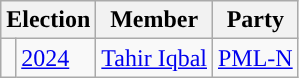<table class="wikitable">
<tr>
<th colspan="2">Election</th>
<th>Member</th>
<th>Party</th>
</tr>
<tr>
<td style="background-color: "></td>
<td><a href='#'>2024</a></td>
<td><a href='#'>Tahir Iqbal</a></td>
<td><a href='#'>PML-N</a></td>
</tr>
</table>
